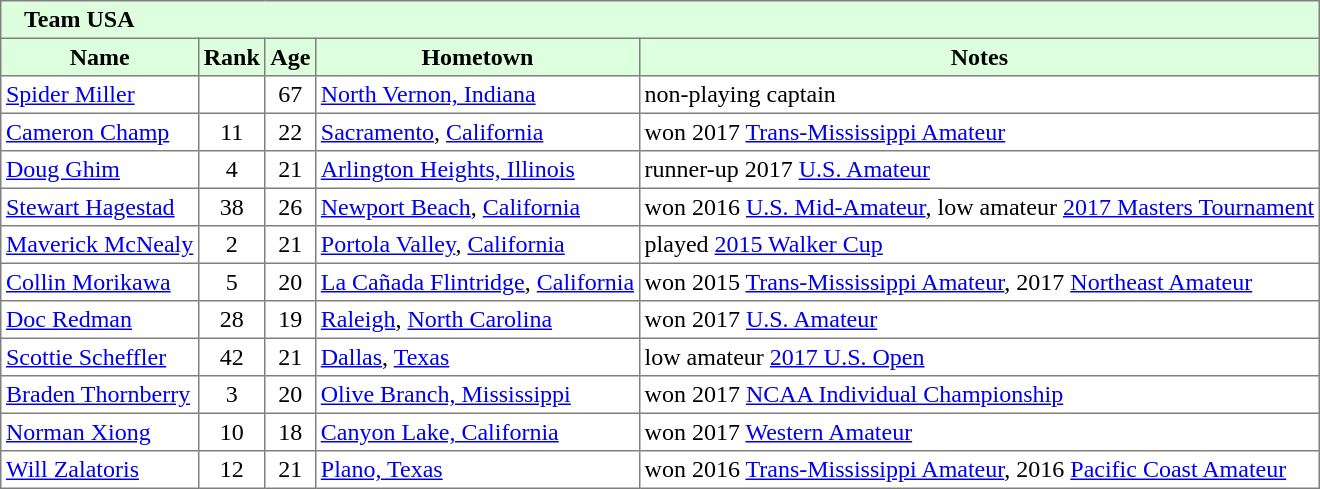<table border="1" cellpadding="3" style="border-collapse: collapse;">
<tr style="background:#ddffdd;">
<td colspan="6">   <strong>Team USA</strong></td>
</tr>
<tr style="background:#ddffdd;">
<th>Name</th>
<th>Rank</th>
<th>Age</th>
<th>Hometown</th>
<th>Notes</th>
</tr>
<tr>
<td><a href='#'>Spider Miller</a></td>
<td></td>
<td align=center>67</td>
<td><a href='#'>North Vernon, Indiana</a></td>
<td>non-playing captain</td>
</tr>
<tr>
<td><a href='#'>Cameron Champ</a></td>
<td align=center>11</td>
<td align=center>22</td>
<td><a href='#'>Sacramento</a>, <a href='#'>California</a></td>
<td>won 2017 <a href='#'>Trans-Mississippi Amateur</a></td>
</tr>
<tr>
<td><a href='#'>Doug Ghim</a></td>
<td align=center>4</td>
<td align=center>21</td>
<td><a href='#'>Arlington Heights, Illinois</a></td>
<td>runner-up 2017 <a href='#'>U.S. Amateur</a></td>
</tr>
<tr>
<td><a href='#'>Stewart Hagestad</a></td>
<td align=center>38</td>
<td align=center>26</td>
<td><a href='#'>Newport Beach</a>, <a href='#'>California</a></td>
<td>won 2016 <a href='#'>U.S. Mid-Amateur</a>, low amateur <a href='#'>2017 Masters Tournament</a></td>
</tr>
<tr>
<td><a href='#'>Maverick McNealy</a></td>
<td align=center>2</td>
<td align=center>21</td>
<td><a href='#'>Portola Valley</a>, <a href='#'>California</a></td>
<td>played <a href='#'>2015 Walker Cup</a></td>
</tr>
<tr>
<td><a href='#'>Collin Morikawa</a></td>
<td align=center>5</td>
<td align=center>20</td>
<td><a href='#'>La Cañada Flintridge</a>, <a href='#'>California</a></td>
<td>won 2015 <a href='#'>Trans-Mississippi Amateur</a>, 2017 <a href='#'>Northeast Amateur</a></td>
</tr>
<tr>
<td><a href='#'>Doc Redman</a></td>
<td align=center>28</td>
<td align=center>19</td>
<td><a href='#'>Raleigh</a>, <a href='#'>North Carolina</a></td>
<td>won 2017 <a href='#'>U.S. Amateur</a></td>
</tr>
<tr>
<td><a href='#'>Scottie Scheffler</a></td>
<td align=center>42</td>
<td align=center>21</td>
<td><a href='#'>Dallas</a>, <a href='#'>Texas</a></td>
<td>low amateur <a href='#'>2017 U.S. Open</a></td>
</tr>
<tr>
<td><a href='#'>Braden Thornberry</a></td>
<td align=center>3</td>
<td align=center>20</td>
<td><a href='#'>Olive Branch, Mississippi</a></td>
<td>won 2017 <a href='#'>NCAA Individual Championship</a></td>
</tr>
<tr>
<td><a href='#'>Norman Xiong</a></td>
<td align=center>10</td>
<td align=center>18</td>
<td><a href='#'>Canyon Lake, California</a></td>
<td>won 2017 <a href='#'>Western Amateur</a></td>
</tr>
<tr>
<td><a href='#'>Will Zalatoris</a></td>
<td align=center>12</td>
<td align=center>21</td>
<td><a href='#'>Plano, Texas</a></td>
<td>won 2016 <a href='#'>Trans-Mississippi Amateur</a>, 2016 <a href='#'>Pacific Coast Amateur</a></td>
</tr>
</table>
